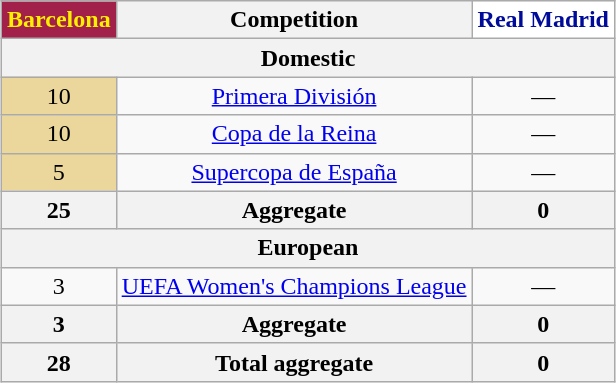<table class="wikitable sortable" style="width:auto; margin:auto;">
<tr>
<th style="color:#fff000; background-color:#A2214B;">Barcelona</th>
<th>Competition</th>
<th style="color:#000c99; background-color:#fff;">Real Madrid</th>
</tr>
<tr style="text-align:center;">
<th colspan="4">Domestic</th>
</tr>
<tr style="text-align:center;">
<td style=background:#EBD79B>10</td>
<td><a href='#'>Primera División</a></td>
<td>—</td>
</tr>
<tr style="text-align:center;">
<td style=background:#EBD79B>10</td>
<td><a href='#'>Copa de la Reina</a></td>
<td>—</td>
</tr>
<tr style="text-align:center;">
<td style=background:#EBD79B>5</td>
<td><a href='#'>Supercopa de España</a></td>
<td>—</td>
</tr>
<tr align="center">
<th>25</th>
<th>Aggregate</th>
<th>0</th>
</tr>
<tr style="text-align:center;">
<th colspan="4">European</th>
</tr>
<tr style="text-align:center;">
<td>3</td>
<td><a href='#'>UEFA Women's Champions League</a></td>
<td>—</td>
</tr>
<tr align="center">
<th>3</th>
<th>Aggregate</th>
<th>0</th>
</tr>
<tr align="center">
<th>28</th>
<th>Total aggregate</th>
<th>0</th>
</tr>
</table>
